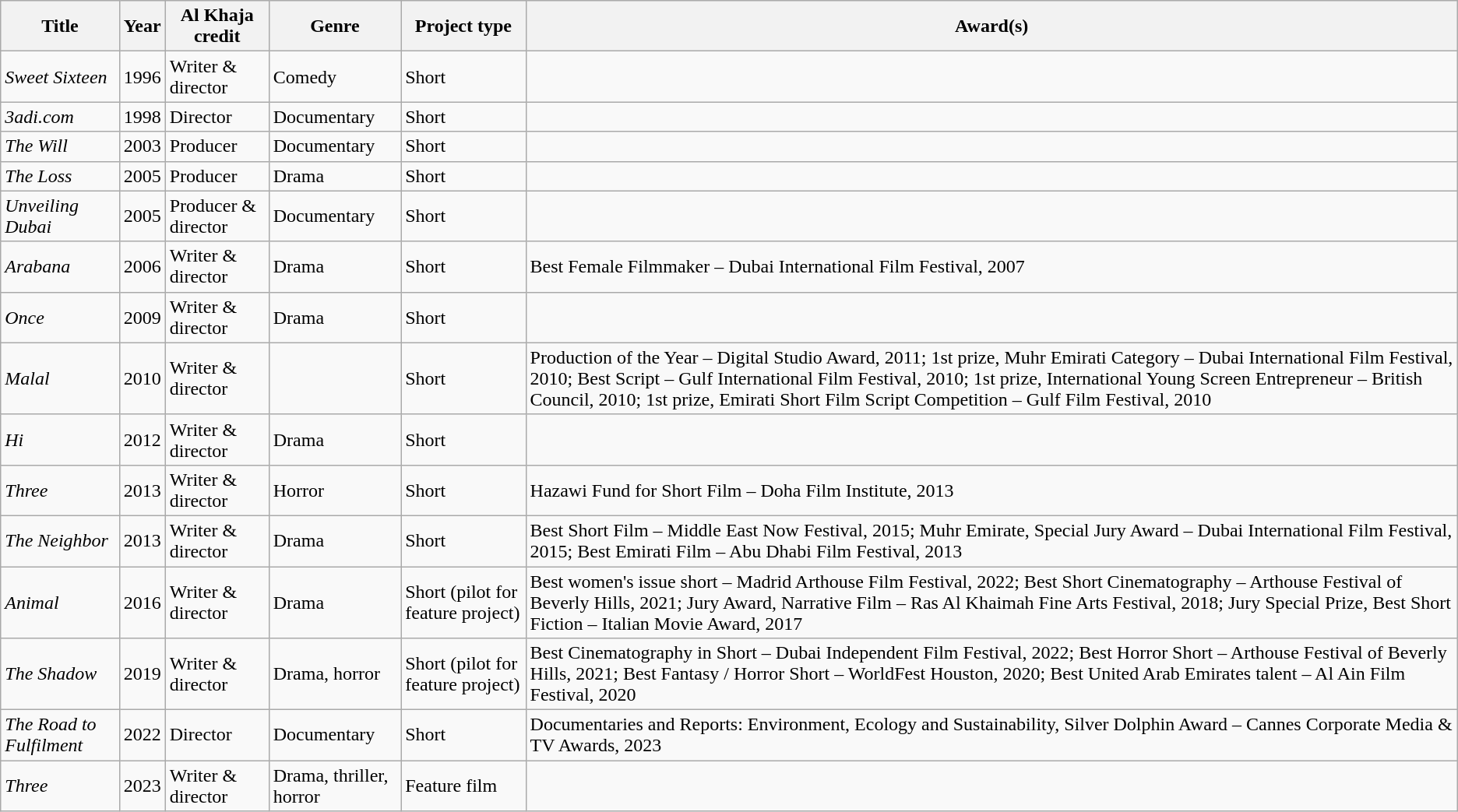<table class="wikitable">
<tr>
<th>Title</th>
<th>Year</th>
<th>Al Khaja credit</th>
<th>Genre</th>
<th>Project type</th>
<th>Award(s)</th>
</tr>
<tr>
<td><em>Sweet Sixteen</em></td>
<td>1996</td>
<td>Writer & director</td>
<td>Comedy</td>
<td>Short</td>
<td></td>
</tr>
<tr>
<td><em>3adi.com</em></td>
<td>1998</td>
<td>Director</td>
<td>Documentary</td>
<td>Short</td>
<td></td>
</tr>
<tr>
<td><em>The Will</em></td>
<td>2003</td>
<td>Producer</td>
<td>Documentary</td>
<td>Short</td>
<td></td>
</tr>
<tr>
<td><em>The Loss</em></td>
<td>2005</td>
<td>Producer</td>
<td>Drama</td>
<td>Short</td>
<td></td>
</tr>
<tr>
<td><em>Unveiling Dubai</em></td>
<td>2005</td>
<td>Producer & director</td>
<td>Documentary</td>
<td>Short</td>
<td></td>
</tr>
<tr>
<td><em>Arabana</em></td>
<td>2006</td>
<td>Writer & director</td>
<td>Drama</td>
<td>Short</td>
<td>Best Female Filmmaker – Dubai International Film Festival, 2007</td>
</tr>
<tr>
<td><em>Once</em></td>
<td>2009</td>
<td>Writer & director</td>
<td>Drama</td>
<td>Short</td>
<td></td>
</tr>
<tr>
<td><em>Malal</em></td>
<td>2010</td>
<td>Writer & director</td>
<td></td>
<td>Short</td>
<td>Production of the Year – Digital Studio Award, 2011; 1st prize, Muhr Emirati Category – Dubai International Film Festival, 2010; Best Script – Gulf International Film Festival, 2010; 1st prize, International Young Screen Entrepreneur – British Council, 2010; 1st prize, Emirati Short Film Script Competition – Gulf Film Festival, 2010</td>
</tr>
<tr>
<td><em>Hi</em></td>
<td>2012</td>
<td>Writer & director</td>
<td>Drama</td>
<td>Short</td>
<td></td>
</tr>
<tr>
<td><em>Three</em></td>
<td>2013</td>
<td>Writer & director</td>
<td>Horror</td>
<td>Short</td>
<td>Hazawi Fund for Short Film – Doha Film Institute, 2013</td>
</tr>
<tr>
<td><em>The Neighbor</em></td>
<td>2013</td>
<td>Writer & director</td>
<td>Drama</td>
<td>Short</td>
<td>Best Short Film –  Middle East Now Festival, 2015; Muhr Emirate, Special Jury Award – Dubai International Film Festival, 2015; Best Emirati Film – Abu Dhabi Film Festival, 2013</td>
</tr>
<tr>
<td><em>Animal</em></td>
<td>2016</td>
<td>Writer & director</td>
<td>Drama</td>
<td>Short (pilot for feature project)</td>
<td>Best women's issue short – Madrid Arthouse Film Festival, 2022; Best Short Cinematography – Arthouse Festival of Beverly Hills, 2021; Jury Award, Narrative Film – Ras Al Khaimah Fine Arts Festival, 2018; Jury Special Prize, Best Short Fiction –  Italian Movie Award, 2017</td>
</tr>
<tr>
<td><em>The Shadow</em></td>
<td>2019</td>
<td>Writer & director</td>
<td>Drama, horror</td>
<td>Short (pilot for feature project)</td>
<td>Best Cinematography in Short – Dubai Independent Film Festival, 2022; Best Horror Short – Arthouse Festival of Beverly Hills, 2021; Best Fantasy / Horror Short – WorldFest Houston, 2020; Best United Arab Emirates talent – Al Ain Film Festival, 2020</td>
</tr>
<tr>
<td><em>The Road to Fulfilment</em></td>
<td>2022</td>
<td>Director</td>
<td>Documentary</td>
<td>Short</td>
<td>Documentaries and Reports: Environment, Ecology and Sustainability, Silver Dolphin Award –  Cannes Corporate Media & TV Awards, 2023</td>
</tr>
<tr>
<td><em>Three</em></td>
<td>2023</td>
<td>Writer & director</td>
<td>Drama, thriller, horror</td>
<td>Feature film</td>
<td></td>
</tr>
</table>
